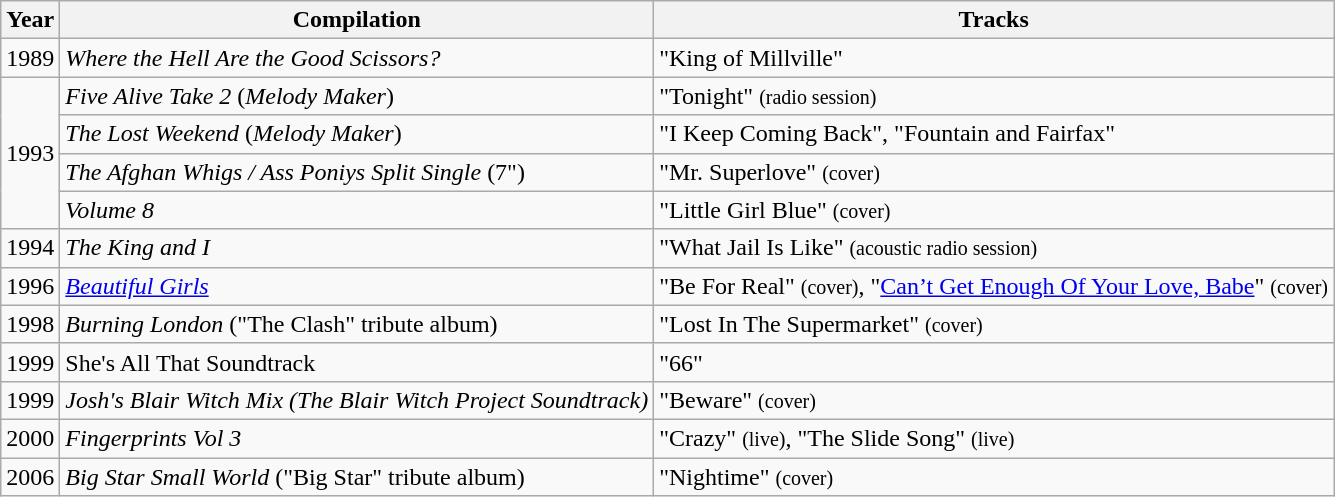<table class="wikitable">
<tr>
<th>Year</th>
<th>Compilation</th>
<th>Tracks</th>
</tr>
<tr>
<td>1989</td>
<td><em>Where the Hell Are the Good Scissors?</em></td>
<td>"King of Millville"</td>
</tr>
<tr>
<td rowspan="4">1993</td>
<td><em>Five Alive Take 2</em> (<em>Melody Maker</em>)</td>
<td>"Tonight" <small>(radio session)</small></td>
</tr>
<tr>
<td><em>The Lost Weekend</em> (<em>Melody Maker</em>)</td>
<td>"I Keep Coming Back", "Fountain and Fairfax"</td>
</tr>
<tr>
<td><em>The Afghan Whigs / Ass Poniys Split Single</em> (7")</td>
<td>"Mr. Superlove" <small>(cover)</small></td>
</tr>
<tr>
<td><em>Volume 8</em></td>
<td>"Little Girl Blue" <small>(cover)</small></td>
</tr>
<tr>
<td>1994</td>
<td><em>The King and I</em></td>
<td>"What Jail Is Like" <small>(acoustic radio session)</small></td>
</tr>
<tr>
<td>1996</td>
<td><em><a href='#'>Beautiful Girls</a></em></td>
<td>"Be For Real" <small>(cover)</small>, "<a href='#'>Can’t Get Enough Of Your Love, Babe</a>" <small>(cover)</small></td>
</tr>
<tr>
<td>1998</td>
<td><em>Burning London</em> ("The Clash" tribute album)</td>
<td>"Lost In The Supermarket" <small>(cover)</small></td>
</tr>
<tr>
<td>1999</td>
<td>She's All That Soundtrack</td>
<td>"66"</td>
</tr>
<tr>
<td>1999</td>
<td><em>Josh's Blair Witch Mix (The Blair Witch Project Soundtrack)</em></td>
<td>"Beware" <small>(cover)</small></td>
</tr>
<tr>
<td>2000</td>
<td><em>Fingerprints Vol 3</em></td>
<td>"Crazy" <small>(live)</small>, "The Slide Song" <small>(live)</small></td>
</tr>
<tr>
<td>2006</td>
<td><em>Big Star Small World</em> ("Big Star" tribute album)</td>
<td>"Nightime" <small>(cover)</small></td>
</tr>
</table>
